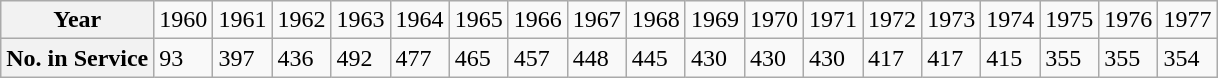<table class="wikitable">
<tr>
<th>Year</th>
<td>1960</td>
<td>1961</td>
<td>1962</td>
<td>1963</td>
<td>1964</td>
<td>1965</td>
<td>1966</td>
<td>1967</td>
<td>1968</td>
<td>1969</td>
<td>1970</td>
<td>1971</td>
<td>1972</td>
<td>1973</td>
<td>1974</td>
<td>1975</td>
<td>1976</td>
<td>1977</td>
</tr>
<tr>
<th>No. in Service</th>
<td>93</td>
<td>397</td>
<td>436</td>
<td>492</td>
<td>477</td>
<td>465</td>
<td>457</td>
<td>448</td>
<td>445</td>
<td>430</td>
<td>430</td>
<td>430</td>
<td>417</td>
<td>417</td>
<td>415</td>
<td>355</td>
<td>355</td>
<td>354</td>
</tr>
</table>
